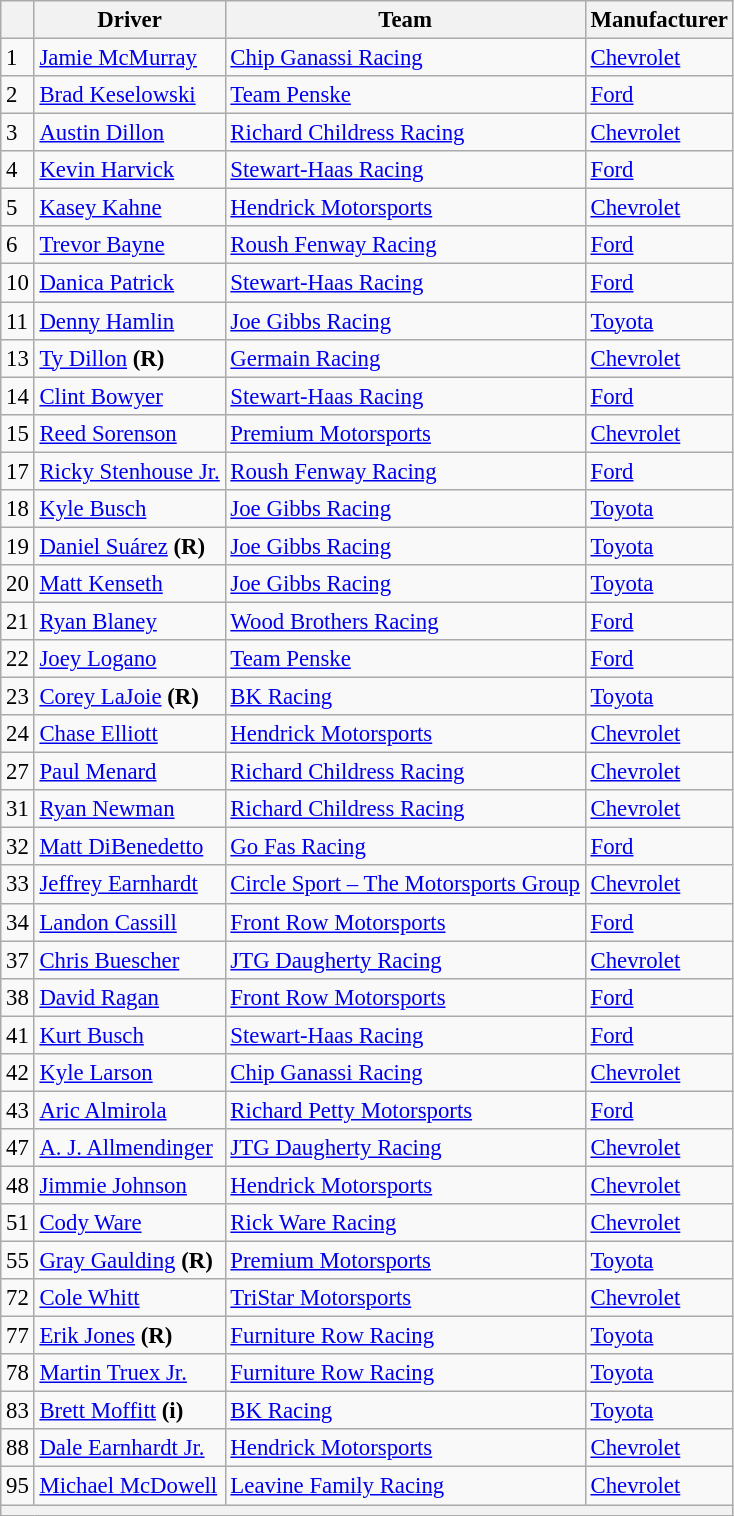<table class="wikitable" style="font-size:95%">
<tr>
<th></th>
<th>Driver</th>
<th>Team</th>
<th>Manufacturer</th>
</tr>
<tr>
<td>1</td>
<td><a href='#'>Jamie McMurray</a></td>
<td><a href='#'>Chip Ganassi Racing</a></td>
<td><a href='#'>Chevrolet</a></td>
</tr>
<tr>
<td>2</td>
<td><a href='#'>Brad Keselowski</a></td>
<td><a href='#'>Team Penske</a></td>
<td><a href='#'>Ford</a></td>
</tr>
<tr>
<td>3</td>
<td><a href='#'>Austin Dillon</a></td>
<td><a href='#'>Richard Childress Racing</a></td>
<td><a href='#'>Chevrolet</a></td>
</tr>
<tr>
<td>4</td>
<td><a href='#'>Kevin Harvick</a></td>
<td><a href='#'>Stewart-Haas Racing</a></td>
<td><a href='#'>Ford</a></td>
</tr>
<tr>
<td>5</td>
<td><a href='#'>Kasey Kahne</a></td>
<td><a href='#'>Hendrick Motorsports</a></td>
<td><a href='#'>Chevrolet</a></td>
</tr>
<tr>
<td>6</td>
<td><a href='#'>Trevor Bayne</a></td>
<td><a href='#'>Roush Fenway Racing</a></td>
<td><a href='#'>Ford</a></td>
</tr>
<tr>
<td>10</td>
<td><a href='#'>Danica Patrick</a></td>
<td><a href='#'>Stewart-Haas Racing</a></td>
<td><a href='#'>Ford</a></td>
</tr>
<tr>
<td>11</td>
<td><a href='#'>Denny Hamlin</a></td>
<td><a href='#'>Joe Gibbs Racing</a></td>
<td><a href='#'>Toyota</a></td>
</tr>
<tr>
<td>13</td>
<td><a href='#'>Ty Dillon</a> <strong>(R)</strong></td>
<td><a href='#'>Germain Racing</a></td>
<td><a href='#'>Chevrolet</a></td>
</tr>
<tr>
<td>14</td>
<td><a href='#'>Clint Bowyer</a></td>
<td><a href='#'>Stewart-Haas Racing</a></td>
<td><a href='#'>Ford</a></td>
</tr>
<tr>
<td>15</td>
<td><a href='#'>Reed Sorenson</a></td>
<td><a href='#'>Premium Motorsports</a></td>
<td><a href='#'>Chevrolet</a></td>
</tr>
<tr>
<td>17</td>
<td><a href='#'>Ricky Stenhouse Jr.</a></td>
<td><a href='#'>Roush Fenway Racing</a></td>
<td><a href='#'>Ford</a></td>
</tr>
<tr>
<td>18</td>
<td><a href='#'>Kyle Busch</a></td>
<td><a href='#'>Joe Gibbs Racing</a></td>
<td><a href='#'>Toyota</a></td>
</tr>
<tr>
<td>19</td>
<td><a href='#'>Daniel Suárez</a> <strong>(R)</strong></td>
<td><a href='#'>Joe Gibbs Racing</a></td>
<td><a href='#'>Toyota</a></td>
</tr>
<tr>
<td>20</td>
<td><a href='#'>Matt Kenseth</a></td>
<td><a href='#'>Joe Gibbs Racing</a></td>
<td><a href='#'>Toyota</a></td>
</tr>
<tr>
<td>21</td>
<td><a href='#'>Ryan Blaney</a></td>
<td><a href='#'>Wood Brothers Racing</a></td>
<td><a href='#'>Ford</a></td>
</tr>
<tr>
<td>22</td>
<td><a href='#'>Joey Logano</a></td>
<td><a href='#'>Team Penske</a></td>
<td><a href='#'>Ford</a></td>
</tr>
<tr>
<td>23</td>
<td><a href='#'>Corey LaJoie</a> <strong>(R)</strong></td>
<td><a href='#'>BK Racing</a></td>
<td><a href='#'>Toyota</a></td>
</tr>
<tr>
<td>24</td>
<td><a href='#'>Chase Elliott</a></td>
<td><a href='#'>Hendrick Motorsports</a></td>
<td><a href='#'>Chevrolet</a></td>
</tr>
<tr>
<td>27</td>
<td><a href='#'>Paul Menard</a></td>
<td><a href='#'>Richard Childress Racing</a></td>
<td><a href='#'>Chevrolet</a></td>
</tr>
<tr>
<td>31</td>
<td><a href='#'>Ryan Newman</a></td>
<td><a href='#'>Richard Childress Racing</a></td>
<td><a href='#'>Chevrolet</a></td>
</tr>
<tr>
<td>32</td>
<td><a href='#'>Matt DiBenedetto</a></td>
<td><a href='#'>Go Fas Racing</a></td>
<td><a href='#'>Ford</a></td>
</tr>
<tr>
<td>33</td>
<td><a href='#'>Jeffrey Earnhardt</a></td>
<td><a href='#'>Circle Sport – The Motorsports Group</a></td>
<td><a href='#'>Chevrolet</a></td>
</tr>
<tr>
<td>34</td>
<td><a href='#'>Landon Cassill</a></td>
<td><a href='#'>Front Row Motorsports</a></td>
<td><a href='#'>Ford</a></td>
</tr>
<tr>
<td>37</td>
<td><a href='#'>Chris Buescher</a></td>
<td><a href='#'>JTG Daugherty Racing</a></td>
<td><a href='#'>Chevrolet</a></td>
</tr>
<tr>
<td>38</td>
<td><a href='#'>David Ragan</a></td>
<td><a href='#'>Front Row Motorsports</a></td>
<td><a href='#'>Ford</a></td>
</tr>
<tr>
<td>41</td>
<td><a href='#'>Kurt Busch</a></td>
<td><a href='#'>Stewart-Haas Racing</a></td>
<td><a href='#'>Ford</a></td>
</tr>
<tr>
<td>42</td>
<td><a href='#'>Kyle Larson</a></td>
<td><a href='#'>Chip Ganassi Racing</a></td>
<td><a href='#'>Chevrolet</a></td>
</tr>
<tr>
<td>43</td>
<td><a href='#'>Aric Almirola</a></td>
<td><a href='#'>Richard Petty Motorsports</a></td>
<td><a href='#'>Ford</a></td>
</tr>
<tr>
<td>47</td>
<td><a href='#'>A. J. Allmendinger</a></td>
<td><a href='#'>JTG Daugherty Racing</a></td>
<td><a href='#'>Chevrolet</a></td>
</tr>
<tr>
<td>48</td>
<td><a href='#'>Jimmie Johnson</a></td>
<td><a href='#'>Hendrick Motorsports</a></td>
<td><a href='#'>Chevrolet</a></td>
</tr>
<tr>
<td>51</td>
<td><a href='#'>Cody Ware</a></td>
<td><a href='#'>Rick Ware Racing</a></td>
<td><a href='#'>Chevrolet</a></td>
</tr>
<tr>
<td>55</td>
<td><a href='#'>Gray Gaulding</a> <strong>(R)</strong></td>
<td><a href='#'>Premium Motorsports</a></td>
<td><a href='#'>Toyota</a></td>
</tr>
<tr>
<td>72</td>
<td><a href='#'>Cole Whitt</a></td>
<td><a href='#'>TriStar Motorsports</a></td>
<td><a href='#'>Chevrolet</a></td>
</tr>
<tr>
<td>77</td>
<td><a href='#'>Erik Jones</a> <strong>(R)</strong></td>
<td><a href='#'>Furniture Row Racing</a></td>
<td><a href='#'>Toyota</a></td>
</tr>
<tr>
<td>78</td>
<td><a href='#'>Martin Truex Jr.</a></td>
<td><a href='#'>Furniture Row Racing</a></td>
<td><a href='#'>Toyota</a></td>
</tr>
<tr>
<td>83</td>
<td><a href='#'>Brett Moffitt</a> <strong>(i)</strong></td>
<td><a href='#'>BK Racing</a></td>
<td><a href='#'>Toyota</a></td>
</tr>
<tr>
<td>88</td>
<td><a href='#'>Dale Earnhardt Jr.</a></td>
<td><a href='#'>Hendrick Motorsports</a></td>
<td><a href='#'>Chevrolet</a></td>
</tr>
<tr>
<td>95</td>
<td><a href='#'>Michael McDowell</a></td>
<td><a href='#'>Leavine Family Racing</a></td>
<td><a href='#'>Chevrolet</a></td>
</tr>
<tr>
<th colspan="4"></th>
</tr>
</table>
